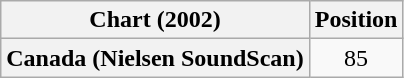<table class="wikitable plainrowheaders" style="text-align:center">
<tr>
<th>Chart (2002)</th>
<th>Position</th>
</tr>
<tr>
<th scope="row">Canada (Nielsen SoundScan)</th>
<td>85</td>
</tr>
</table>
